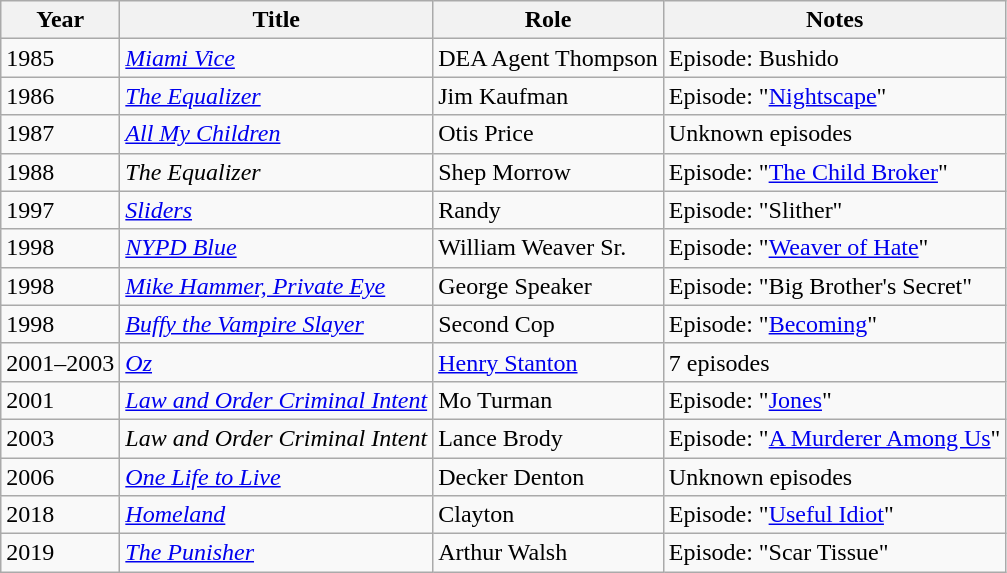<table class="wikitable sortable">
<tr>
<th>Year</th>
<th>Title</th>
<th>Role</th>
<th>Notes</th>
</tr>
<tr>
<td>1985</td>
<td><em><a href='#'>Miami Vice</a></em></td>
<td>DEA Agent Thompson</td>
<td>Episode: Bushido</td>
</tr>
<tr>
<td>1986</td>
<td><em><a href='#'>The Equalizer</a></em></td>
<td>Jim Kaufman</td>
<td>Episode: "<a href='#'>Nightscape</a>"</td>
</tr>
<tr>
<td>1987</td>
<td><em><a href='#'>All My Children</a></em></td>
<td>Otis Price</td>
<td>Unknown episodes</td>
</tr>
<tr>
<td>1988</td>
<td><em>The Equalizer</em></td>
<td>Shep Morrow</td>
<td>Episode: "<a href='#'>The Child Broker</a>"</td>
</tr>
<tr>
<td>1997</td>
<td><em><a href='#'>Sliders</a></em></td>
<td>Randy</td>
<td>Episode: "Slither"</td>
</tr>
<tr>
<td>1998</td>
<td><em><a href='#'>NYPD Blue</a></em></td>
<td>William Weaver Sr.</td>
<td>Episode: "<a href='#'>Weaver of Hate</a>"</td>
</tr>
<tr>
<td>1998</td>
<td><em><a href='#'>Mike Hammer, Private Eye</a></em></td>
<td>George Speaker</td>
<td>Episode: "Big Brother's Secret"</td>
</tr>
<tr>
<td>1998</td>
<td><em><a href='#'>Buffy the Vampire Slayer</a></em></td>
<td>Second Cop</td>
<td>Episode: "<a href='#'>Becoming</a>"</td>
</tr>
<tr>
<td>2001–2003</td>
<td><em><a href='#'>Oz</a></em></td>
<td><a href='#'>Henry Stanton</a></td>
<td>7 episodes</td>
</tr>
<tr>
<td>2001</td>
<td><em><a href='#'>Law and Order Criminal Intent</a></em></td>
<td>Mo Turman</td>
<td>Episode: "<a href='#'>Jones</a>"</td>
</tr>
<tr>
<td>2003</td>
<td><em>Law and Order Criminal Intent</em></td>
<td>Lance Brody</td>
<td>Episode: "<a href='#'>A Murderer Among Us</a>"</td>
</tr>
<tr>
<td>2006</td>
<td><em><a href='#'>One Life to Live</a></em></td>
<td>Decker Denton</td>
<td>Unknown episodes</td>
</tr>
<tr>
<td>2018</td>
<td><em><a href='#'>Homeland</a></em></td>
<td>Clayton</td>
<td>Episode: "<a href='#'>Useful Idiot</a>"</td>
</tr>
<tr>
<td>2019</td>
<td><em><a href='#'>The Punisher</a></em></td>
<td>Arthur Walsh</td>
<td>Episode: "Scar Tissue"</td>
</tr>
</table>
